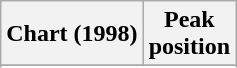<table class="wikitable sortable plainrowheaders">
<tr>
<th scope="col">Chart (1998)</th>
<th scope="col">Peak<br>position</th>
</tr>
<tr>
</tr>
<tr>
</tr>
<tr>
</tr>
</table>
